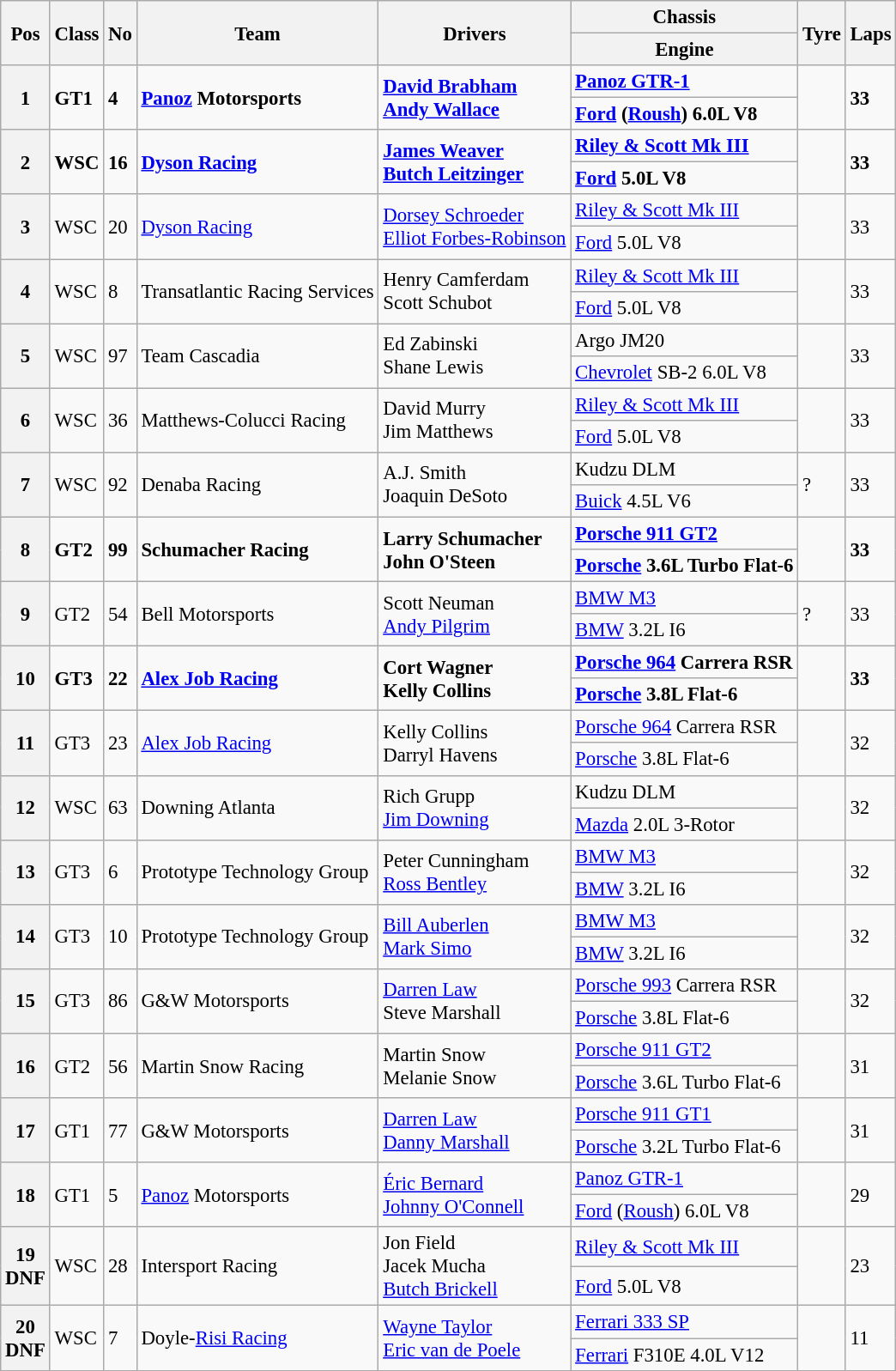<table class="wikitable" style="font-size: 95%;">
<tr>
<th rowspan=2>Pos</th>
<th rowspan=2>Class</th>
<th rowspan=2>No</th>
<th rowspan=2>Team</th>
<th rowspan=2>Drivers</th>
<th>Chassis</th>
<th rowspan=2>Tyre</th>
<th rowspan=2>Laps</th>
</tr>
<tr>
<th>Engine</th>
</tr>
<tr style="font-weight:bold">
<th rowspan=2>1</th>
<td rowspan=2>GT1</td>
<td rowspan=2>4</td>
<td rowspan=2> <a href='#'>Panoz</a> Motorsports</td>
<td rowspan=2> <a href='#'>David Brabham</a><br> <a href='#'>Andy Wallace</a></td>
<td><a href='#'>Panoz GTR-1</a></td>
<td rowspan=2></td>
<td rowspan=2>33</td>
</tr>
<tr style="font-weight:bold">
<td><a href='#'>Ford</a> (<a href='#'>Roush</a>) 6.0L V8</td>
</tr>
<tr style="font-weight:bold">
<th rowspan=2>2</th>
<td rowspan=2>WSC</td>
<td rowspan=2>16</td>
<td rowspan=2> <a href='#'>Dyson Racing</a></td>
<td rowspan=2> <a href='#'>James Weaver</a><br> <a href='#'>Butch Leitzinger</a></td>
<td><a href='#'>Riley & Scott Mk III</a></td>
<td rowspan=2></td>
<td rowspan=2>33</td>
</tr>
<tr style="font-weight:bold">
<td><a href='#'>Ford</a> 5.0L V8</td>
</tr>
<tr>
<th rowspan=2>3</th>
<td rowspan=2>WSC</td>
<td rowspan=2>20</td>
<td rowspan=2> <a href='#'>Dyson Racing</a></td>
<td rowspan=2> <a href='#'>Dorsey Schroeder</a><br> <a href='#'>Elliot Forbes-Robinson</a></td>
<td><a href='#'>Riley & Scott Mk III</a></td>
<td rowspan=2></td>
<td rowspan=2>33</td>
</tr>
<tr>
<td><a href='#'>Ford</a> 5.0L V8</td>
</tr>
<tr>
<th rowspan=2>4</th>
<td rowspan=2>WSC</td>
<td rowspan=2>8</td>
<td rowspan=2> Transatlantic Racing Services</td>
<td rowspan=2> Henry Camferdam<br> Scott Schubot</td>
<td><a href='#'>Riley & Scott Mk III</a></td>
<td rowspan=2></td>
<td rowspan=2>33</td>
</tr>
<tr>
<td><a href='#'>Ford</a> 5.0L V8</td>
</tr>
<tr>
<th rowspan=2>5</th>
<td rowspan=2>WSC</td>
<td rowspan=2>97</td>
<td rowspan=2> Team Cascadia</td>
<td rowspan=2> Ed Zabinski<br> Shane Lewis</td>
<td>Argo JM20</td>
<td rowspan=2></td>
<td rowspan=2>33</td>
</tr>
<tr>
<td><a href='#'>Chevrolet</a> SB-2 6.0L V8</td>
</tr>
<tr>
<th rowspan=2>6</th>
<td rowspan=2>WSC</td>
<td rowspan=2>36</td>
<td rowspan=2> Matthews-Colucci Racing</td>
<td rowspan=2> David Murry<br> Jim Matthews</td>
<td><a href='#'>Riley & Scott Mk III</a></td>
<td rowspan=2></td>
<td rowspan=2>33</td>
</tr>
<tr>
<td><a href='#'>Ford</a> 5.0L V8</td>
</tr>
<tr>
<th rowspan=2>7</th>
<td rowspan=2>WSC</td>
<td rowspan=2>92</td>
<td rowspan=2> Denaba Racing</td>
<td rowspan=2> A.J. Smith<br> Joaquin DeSoto</td>
<td>Kudzu DLM</td>
<td rowspan=2>?</td>
<td rowspan=2>33</td>
</tr>
<tr>
<td><a href='#'>Buick</a> 4.5L V6</td>
</tr>
<tr style="font-weight:bold">
<th rowspan=2>8</th>
<td rowspan=2>GT2</td>
<td rowspan=2>99</td>
<td rowspan=2> Schumacher Racing</td>
<td rowspan=2> Larry Schumacher<br> John O'Steen</td>
<td><a href='#'>Porsche 911 GT2</a></td>
<td rowspan=2></td>
<td rowspan=2>33</td>
</tr>
<tr style="font-weight:bold">
<td><a href='#'>Porsche</a> 3.6L Turbo Flat-6</td>
</tr>
<tr>
<th rowspan=2>9</th>
<td rowspan=2>GT2</td>
<td rowspan=2>54</td>
<td rowspan=2> Bell Motorsports</td>
<td rowspan=2> Scott Neuman<br> <a href='#'>Andy Pilgrim</a></td>
<td><a href='#'>BMW M3</a></td>
<td rowspan=2>?</td>
<td rowspan=2>33</td>
</tr>
<tr>
<td><a href='#'>BMW</a> 3.2L I6</td>
</tr>
<tr style="font-weight:bold">
<th rowspan=2>10</th>
<td rowspan=2>GT3</td>
<td rowspan=2>22</td>
<td rowspan=2> <a href='#'>Alex Job Racing</a></td>
<td rowspan=2> Cort Wagner<br> Kelly Collins</td>
<td><a href='#'>Porsche 964</a> Carrera RSR</td>
<td rowspan=2></td>
<td rowspan=2>33</td>
</tr>
<tr style="font-weight:bold">
<td><a href='#'>Porsche</a> 3.8L Flat-6</td>
</tr>
<tr>
<th rowspan=2>11</th>
<td rowspan=2>GT3</td>
<td rowspan=2>23</td>
<td rowspan=2> <a href='#'>Alex Job Racing</a></td>
<td rowspan=2> Kelly Collins<br> Darryl Havens</td>
<td><a href='#'>Porsche 964</a> Carrera RSR</td>
<td rowspan=2></td>
<td rowspan=2>32</td>
</tr>
<tr>
<td><a href='#'>Porsche</a> 3.8L Flat-6</td>
</tr>
<tr>
<th rowspan=2>12</th>
<td rowspan=2>WSC</td>
<td rowspan=2>63</td>
<td rowspan=2> Downing Atlanta</td>
<td rowspan=2> Rich Grupp<br> <a href='#'>Jim Downing</a></td>
<td>Kudzu DLM</td>
<td rowspan=2></td>
<td rowspan=2>32</td>
</tr>
<tr>
<td><a href='#'>Mazda</a> 2.0L 3-Rotor</td>
</tr>
<tr>
<th rowspan=2>13</th>
<td rowspan=2>GT3</td>
<td rowspan=2>6</td>
<td rowspan=2> Prototype Technology Group</td>
<td rowspan=2> Peter Cunningham<br> <a href='#'>Ross Bentley</a></td>
<td><a href='#'>BMW M3</a></td>
<td rowspan=2></td>
<td rowspan=2>32</td>
</tr>
<tr>
<td><a href='#'>BMW</a> 3.2L I6</td>
</tr>
<tr>
<th rowspan=2>14</th>
<td rowspan=2>GT3</td>
<td rowspan=2>10</td>
<td rowspan=2> Prototype Technology Group</td>
<td rowspan=2> <a href='#'>Bill Auberlen</a><br> <a href='#'>Mark Simo</a></td>
<td><a href='#'>BMW M3</a></td>
<td rowspan=2></td>
<td rowspan=2>32</td>
</tr>
<tr>
<td><a href='#'>BMW</a> 3.2L I6</td>
</tr>
<tr>
<th rowspan=2>15</th>
<td rowspan=2>GT3</td>
<td rowspan=2>86</td>
<td rowspan=2> G&W Motorsports</td>
<td rowspan=2> <a href='#'>Darren Law</a><br> Steve Marshall</td>
<td><a href='#'>Porsche 993</a> Carrera RSR</td>
<td rowspan=2></td>
<td rowspan=2>32</td>
</tr>
<tr>
<td><a href='#'>Porsche</a> 3.8L Flat-6</td>
</tr>
<tr>
<th rowspan=2>16</th>
<td rowspan=2>GT2</td>
<td rowspan=2>56</td>
<td rowspan=2> Martin Snow Racing</td>
<td rowspan=2> Martin Snow<br> Melanie Snow</td>
<td><a href='#'>Porsche 911 GT2</a></td>
<td rowspan=2></td>
<td rowspan=2>31</td>
</tr>
<tr>
<td><a href='#'>Porsche</a> 3.6L Turbo Flat-6</td>
</tr>
<tr>
<th rowspan=2>17</th>
<td rowspan=2>GT1</td>
<td rowspan=2>77</td>
<td rowspan=2> G&W Motorsports</td>
<td rowspan=2> <a href='#'>Darren Law</a><br> <a href='#'>Danny Marshall</a></td>
<td><a href='#'>Porsche 911 GT1</a></td>
<td rowspan=2></td>
<td rowspan=2>31</td>
</tr>
<tr>
<td><a href='#'>Porsche</a> 3.2L Turbo Flat-6</td>
</tr>
<tr>
<th rowspan=2>18</th>
<td rowspan=2>GT1</td>
<td rowspan=2>5</td>
<td rowspan=2> <a href='#'>Panoz</a> Motorsports</td>
<td rowspan=2> <a href='#'>Éric Bernard</a><br> <a href='#'>Johnny O'Connell</a></td>
<td><a href='#'>Panoz GTR-1</a></td>
<td rowspan=2></td>
<td rowspan=2>29</td>
</tr>
<tr>
<td><a href='#'>Ford</a> (<a href='#'>Roush</a>) 6.0L V8</td>
</tr>
<tr>
<th rowspan=2>19<br>DNF</th>
<td rowspan=2>WSC</td>
<td rowspan=2>28</td>
<td rowspan=2> Intersport Racing</td>
<td rowspan=2> Jon Field<br> Jacek Mucha<br> <a href='#'>Butch Brickell</a></td>
<td><a href='#'>Riley & Scott Mk III</a></td>
<td rowspan=2></td>
<td rowspan=2>23</td>
</tr>
<tr>
<td><a href='#'>Ford</a> 5.0L V8</td>
</tr>
<tr>
<th rowspan=2>20<br>DNF</th>
<td rowspan=2>WSC</td>
<td rowspan=2>7</td>
<td rowspan=2> Doyle-<a href='#'>Risi Racing</a></td>
<td rowspan=2> <a href='#'>Wayne Taylor</a><br> <a href='#'>Eric van de Poele</a></td>
<td><a href='#'>Ferrari 333 SP</a></td>
<td rowspan=2></td>
<td rowspan=2>11</td>
</tr>
<tr>
<td><a href='#'>Ferrari</a> F310E 4.0L V12</td>
</tr>
</table>
